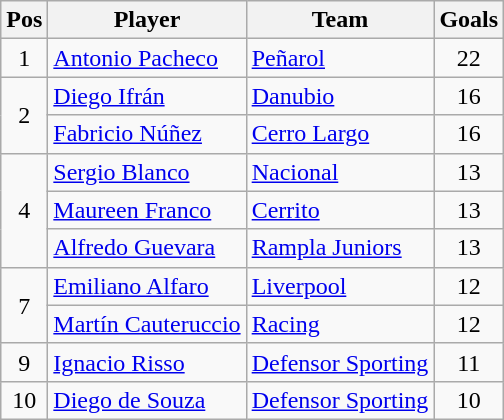<table class="wikitable" style="text-align:center">
<tr>
<th width=23>Pos</th>
<th>Player</th>
<th>Team</th>
<th>Goals</th>
</tr>
<tr>
<td>1</td>
<td align="left"> <a href='#'>Antonio Pacheco</a></td>
<td align="left"><a href='#'>Peñarol</a></td>
<td>22</td>
</tr>
<tr>
<td rowspan=2>2</td>
<td align="left"> <a href='#'>Diego Ifrán</a></td>
<td align="left"><a href='#'>Danubio</a></td>
<td>16</td>
</tr>
<tr>
<td align="left"> <a href='#'>Fabricio Núñez</a></td>
<td align="left"><a href='#'>Cerro Largo</a></td>
<td>16</td>
</tr>
<tr>
<td rowspan=3>4</td>
<td align="left"> <a href='#'>Sergio Blanco</a></td>
<td align="left"><a href='#'>Nacional</a></td>
<td>13</td>
</tr>
<tr>
<td align="left"> <a href='#'>Maureen Franco</a></td>
<td align="left"><a href='#'>Cerrito</a></td>
<td>13</td>
</tr>
<tr>
<td align="left"> <a href='#'>Alfredo Guevara</a></td>
<td align="left"><a href='#'>Rampla Juniors</a></td>
<td>13</td>
</tr>
<tr>
<td rowspan=2>7</td>
<td align="left"> <a href='#'>Emiliano Alfaro</a></td>
<td align="left"><a href='#'>Liverpool</a></td>
<td>12</td>
</tr>
<tr>
<td align="left"> <a href='#'>Martín Cauteruccio</a></td>
<td align="left"><a href='#'>Racing</a></td>
<td>12</td>
</tr>
<tr>
<td>9</td>
<td align="left"> <a href='#'>Ignacio Risso</a></td>
<td align="left"><a href='#'>Defensor Sporting</a></td>
<td>11</td>
</tr>
<tr>
<td>10</td>
<td align="left"> <a href='#'>Diego de Souza</a></td>
<td align="left"><a href='#'>Defensor Sporting</a></td>
<td>10</td>
</tr>
</table>
